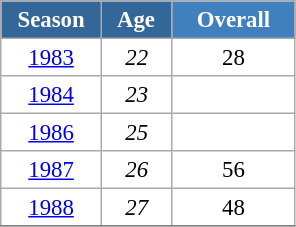<table class="wikitable" style="font-size:95%; text-align:center; border:grey solid 1px; border-collapse:collapse; background:#ffffff;">
<tr>
<th style="background-color:#369; color:white; width:60px;"> Season </th>
<th style="background-color:#369; color:white; width:40px;"> Age </th>
<th style="background-color:#4180be; color:white; width:75px;">Overall</th>
</tr>
<tr>
<td><a href='#'>1983</a></td>
<td><em>22</em></td>
<td>28</td>
</tr>
<tr>
<td><a href='#'>1984</a></td>
<td><em>23</em></td>
<td></td>
</tr>
<tr>
<td><a href='#'>1986</a></td>
<td><em>25</em></td>
<td></td>
</tr>
<tr>
<td><a href='#'>1987</a></td>
<td><em>26</em></td>
<td>56</td>
</tr>
<tr>
<td><a href='#'>1988</a></td>
<td><em>27</em></td>
<td>48</td>
</tr>
<tr>
</tr>
</table>
